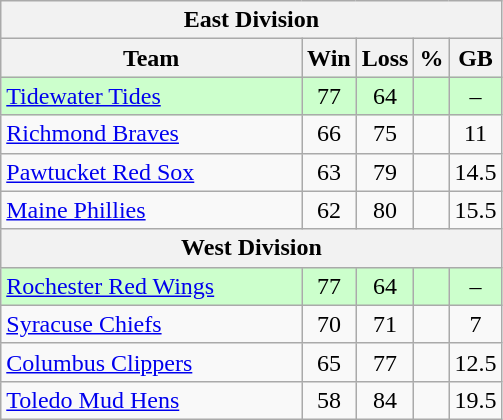<table class="wikitable">
<tr>
<th colspan="5">East Division</th>
</tr>
<tr>
<th width="60%">Team</th>
<th>Win</th>
<th>Loss</th>
<th>%</th>
<th>GB</th>
</tr>
<tr align=center bgcolor=ccffcc>
<td align=left><a href='#'>Tidewater Tides</a></td>
<td>77</td>
<td>64</td>
<td></td>
<td>–</td>
</tr>
<tr align=center>
<td align=left><a href='#'>Richmond Braves</a></td>
<td>66</td>
<td>75</td>
<td></td>
<td>11</td>
</tr>
<tr align=center>
<td align=left><a href='#'>Pawtucket Red Sox</a></td>
<td>63</td>
<td>79</td>
<td></td>
<td>14.5</td>
</tr>
<tr align=center>
<td align=left><a href='#'>Maine Phillies</a></td>
<td>62</td>
<td>80</td>
<td></td>
<td>15.5</td>
</tr>
<tr>
<th colspan="5">West Division</th>
</tr>
<tr align=center bgcolor=ccffcc>
<td align=left><a href='#'>Rochester Red Wings</a></td>
<td>77</td>
<td>64</td>
<td></td>
<td>–</td>
</tr>
<tr align=center>
<td align=left><a href='#'>Syracuse Chiefs</a></td>
<td>70</td>
<td>71</td>
<td></td>
<td>7</td>
</tr>
<tr align=center>
<td align=left><a href='#'>Columbus Clippers</a></td>
<td>65</td>
<td>77</td>
<td></td>
<td>12.5</td>
</tr>
<tr align=center>
<td align=left><a href='#'>Toledo Mud Hens</a></td>
<td>58</td>
<td>84</td>
<td></td>
<td>19.5</td>
</tr>
</table>
